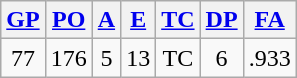<table class="wikitable">
<tr>
<th><a href='#'>GP</a></th>
<th><a href='#'>PO</a></th>
<th><a href='#'>A</a></th>
<th><a href='#'>E</a></th>
<th><a href='#'>TC</a></th>
<th><a href='#'>DP</a></th>
<th><a href='#'>FA</a></th>
</tr>
<tr align=center>
<td>77</td>
<td>176</td>
<td>5</td>
<td>13</td>
<td>TC</td>
<td>6</td>
<td>.933</td>
</tr>
</table>
